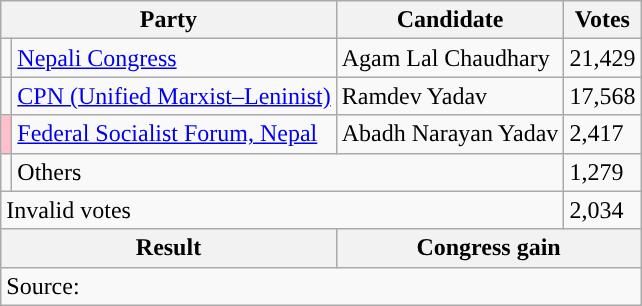<table class="wikitable">
<tr>
<th colspan="2">Party</th>
<th>Candidate</th>
<th>Votes</th>
</tr>
<tr>
<td style="background-color:"></td>
<td><a href='#'>Nepali Congress</a></td>
<td>Agam Lal Chaudhary</td>
<td>21,429</td>
</tr>
<tr>
<td style="background-color:"></td>
<td><a href='#'>CPN (Unified Marxist–Leninist)</a></td>
<td>Ramdev Yadav</td>
<td>17,568</td>
</tr>
<tr>
<td style="background-color:pink"></td>
<td><a href='#'>Federal Socialist Forum, Nepal</a></td>
<td>Abadh Narayan Yadav</td>
<td>2,417</td>
</tr>
<tr>
<td></td>
<td colspan="2">Others</td>
<td>1,279</td>
</tr>
<tr>
<td colspan="3">Invalid votes</td>
<td>2,034</td>
</tr>
<tr>
<th colspan="2">Result</th>
<th colspan="2">Congress gain</th>
</tr>
<tr>
<td colspan="4">Source: </td>
</tr>
</table>
